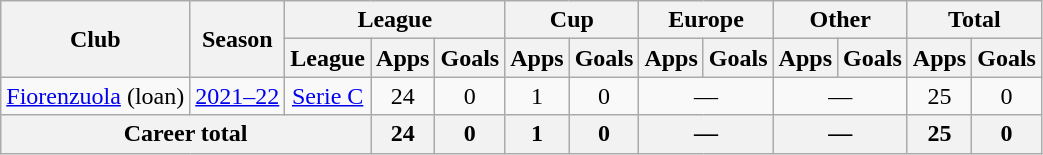<table class="wikitable" style="text-align: center;">
<tr>
<th rowspan="2">Club</th>
<th rowspan="2">Season</th>
<th colspan="3">League</th>
<th colspan="2">Cup</th>
<th colspan="2">Europe</th>
<th colspan="2">Other</th>
<th colspan="2">Total</th>
</tr>
<tr>
<th>League</th>
<th>Apps</th>
<th>Goals</th>
<th>Apps</th>
<th>Goals</th>
<th>Apps</th>
<th>Goals</th>
<th>Apps</th>
<th>Goals</th>
<th>Apps</th>
<th>Goals</th>
</tr>
<tr>
<td><a href='#'>Fiorenzuola</a> (loan)</td>
<td><a href='#'>2021–22</a></td>
<td><a href='#'>Serie C</a></td>
<td>24</td>
<td>0</td>
<td>1</td>
<td>0</td>
<td colspan="2">—</td>
<td colspan="2">—</td>
<td>25</td>
<td>0</td>
</tr>
<tr>
<th colspan="3">Career total</th>
<th>24</th>
<th>0</th>
<th>1</th>
<th>0</th>
<th colspan="2">—</th>
<th colspan="2">—</th>
<th>25</th>
<th>0</th>
</tr>
</table>
